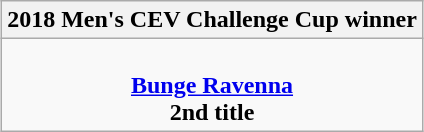<table class=wikitable style="text-align:center; margin:auto">
<tr>
<th>2018 Men's CEV Challenge Cup winner</th>
</tr>
<tr>
<td><br><strong> <a href='#'>Bunge Ravenna</a></strong><br> <strong>2nd title</strong></td>
</tr>
</table>
